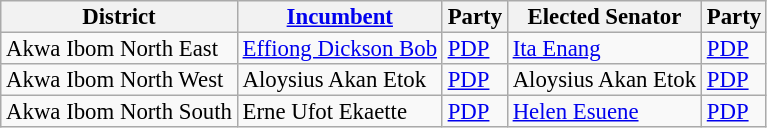<table class="sortable wikitable" style="font-size:95%;line-height:14px;">
<tr>
<th class="unsortable">District</th>
<th class="unsortable"><a href='#'>Incumbent</a></th>
<th>Party</th>
<th class="unsortable">Elected Senator</th>
<th>Party</th>
</tr>
<tr>
<td>Akwa Ibom North East</td>
<td><a href='#'>Effiong Dickson Bob</a></td>
<td><a href='#'>PDP</a></td>
<td><a href='#'>Ita Enang</a></td>
<td><a href='#'>PDP</a></td>
</tr>
<tr>
<td>Akwa Ibom North West</td>
<td>Aloysius Akan Etok</td>
<td><a href='#'>PDP</a></td>
<td>Aloysius Akan Etok</td>
<td><a href='#'>PDP</a></td>
</tr>
<tr>
<td>Akwa Ibom North South</td>
<td>Erne Ufot Ekaette</td>
<td><a href='#'>PDP</a></td>
<td><a href='#'>Helen Esuene</a></td>
<td><a href='#'>PDP</a></td>
</tr>
</table>
